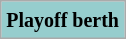<table class="wikitable">
<tr>
<td style="background:#96CDCD;"><small><strong>Playoff berth</strong></small></td>
</tr>
</table>
